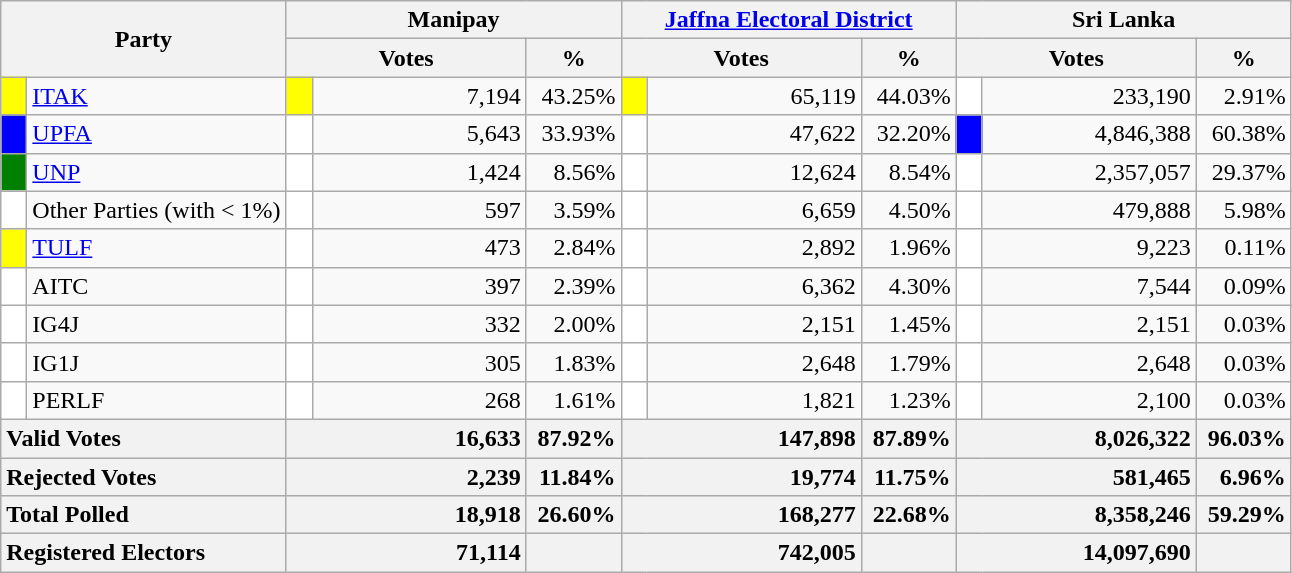<table class="wikitable">
<tr>
<th colspan="2" width="144px"rowspan="2">Party</th>
<th colspan="3" width="216px">Manipay</th>
<th colspan="3" width="216px"><a href='#'>Jaffna Electoral District</a></th>
<th colspan="3" width="216px">Sri Lanka</th>
</tr>
<tr>
<th colspan="2" width="144px">Votes</th>
<th>%</th>
<th colspan="2" width="144px">Votes</th>
<th>%</th>
<th colspan="2" width="144px">Votes</th>
<th>%</th>
</tr>
<tr>
<td style="background-color:yellow;" width="10px"></td>
<td style="text-align:left;"><a href='#'>ITAK</a></td>
<td style="background-color:yellow;" width="10px"></td>
<td style="text-align:right;">7,194</td>
<td style="text-align:right;">43.25%</td>
<td style="background-color:yellow;" width="10px"></td>
<td style="text-align:right;">65,119</td>
<td style="text-align:right;">44.03%</td>
<td style="background-color:white;" width="10px"></td>
<td style="text-align:right;">233,190</td>
<td style="text-align:right;">2.91%</td>
</tr>
<tr>
<td style="background-color:blue;" width="10px"></td>
<td style="text-align:left;"><a href='#'>UPFA</a></td>
<td style="background-color:white;" width="10px"></td>
<td style="text-align:right;">5,643</td>
<td style="text-align:right;">33.93%</td>
<td style="background-color:white;" width="10px"></td>
<td style="text-align:right;">47,622</td>
<td style="text-align:right;">32.20%</td>
<td style="background-color:blue;" width="10px"></td>
<td style="text-align:right;">4,846,388</td>
<td style="text-align:right;">60.38%</td>
</tr>
<tr>
<td style="background-color:green;" width="10px"></td>
<td style="text-align:left;"><a href='#'>UNP</a></td>
<td style="background-color:white;" width="10px"></td>
<td style="text-align:right;">1,424</td>
<td style="text-align:right;">8.56%</td>
<td style="background-color:white;" width="10px"></td>
<td style="text-align:right;">12,624</td>
<td style="text-align:right;">8.54%</td>
<td style="background-color:white;" width="10px"></td>
<td style="text-align:right;">2,357,057</td>
<td style="text-align:right;">29.37%</td>
</tr>
<tr>
<td style="background-color:white;" width="10px"></td>
<td style="text-align:left;">Other Parties (with < 1%)</td>
<td style="background-color:white;" width="10px"></td>
<td style="text-align:right;">597</td>
<td style="text-align:right;">3.59%</td>
<td style="background-color:white;" width="10px"></td>
<td style="text-align:right;">6,659</td>
<td style="text-align:right;">4.50%</td>
<td style="background-color:white;" width="10px"></td>
<td style="text-align:right;">479,888</td>
<td style="text-align:right;">5.98%</td>
</tr>
<tr>
<td style="background-color:yellow;" width="10px"></td>
<td style="text-align:left;"><a href='#'>TULF</a></td>
<td style="background-color:white;" width="10px"></td>
<td style="text-align:right;">473</td>
<td style="text-align:right;">2.84%</td>
<td style="background-color:white;" width="10px"></td>
<td style="text-align:right;">2,892</td>
<td style="text-align:right;">1.96%</td>
<td style="background-color:white;" width="10px"></td>
<td style="text-align:right;">9,223</td>
<td style="text-align:right;">0.11%</td>
</tr>
<tr>
<td style="background-color:white;" width="10px"></td>
<td style="text-align:left;">AITC</td>
<td style="background-color:white;" width="10px"></td>
<td style="text-align:right;">397</td>
<td style="text-align:right;">2.39%</td>
<td style="background-color:white;" width="10px"></td>
<td style="text-align:right;">6,362</td>
<td style="text-align:right;">4.30%</td>
<td style="background-color:white;" width="10px"></td>
<td style="text-align:right;">7,544</td>
<td style="text-align:right;">0.09%</td>
</tr>
<tr>
<td style="background-color:white;" width="10px"></td>
<td style="text-align:left;">IG4J</td>
<td style="background-color:white;" width="10px"></td>
<td style="text-align:right;">332</td>
<td style="text-align:right;">2.00%</td>
<td style="background-color:white;" width="10px"></td>
<td style="text-align:right;">2,151</td>
<td style="text-align:right;">1.45%</td>
<td style="background-color:white;" width="10px"></td>
<td style="text-align:right;">2,151</td>
<td style="text-align:right;">0.03%</td>
</tr>
<tr>
<td style="background-color:white;" width="10px"></td>
<td style="text-align:left;">IG1J</td>
<td style="background-color:white;" width="10px"></td>
<td style="text-align:right;">305</td>
<td style="text-align:right;">1.83%</td>
<td style="background-color:white;" width="10px"></td>
<td style="text-align:right;">2,648</td>
<td style="text-align:right;">1.79%</td>
<td style="background-color:white;" width="10px"></td>
<td style="text-align:right;">2,648</td>
<td style="text-align:right;">0.03%</td>
</tr>
<tr>
<td style="background-color:white;" width="10px"></td>
<td style="text-align:left;">PERLF</td>
<td style="background-color:white;" width="10px"></td>
<td style="text-align:right;">268</td>
<td style="text-align:right;">1.61%</td>
<td style="background-color:white;" width="10px"></td>
<td style="text-align:right;">1,821</td>
<td style="text-align:right;">1.23%</td>
<td style="background-color:white;" width="10px"></td>
<td style="text-align:right;">2,100</td>
<td style="text-align:right;">0.03%</td>
</tr>
<tr>
<th colspan="2" width="144px"style="text-align:left;">Valid Votes</th>
<th style="text-align:right;"colspan="2" width="144px">16,633</th>
<th style="text-align:right;">87.92%</th>
<th style="text-align:right;"colspan="2" width="144px">147,898</th>
<th style="text-align:right;">87.89%</th>
<th style="text-align:right;"colspan="2" width="144px">8,026,322</th>
<th style="text-align:right;">96.03%</th>
</tr>
<tr>
<th colspan="2" width="144px"style="text-align:left;">Rejected Votes</th>
<th style="text-align:right;"colspan="2" width="144px">2,239</th>
<th style="text-align:right;">11.84%</th>
<th style="text-align:right;"colspan="2" width="144px">19,774</th>
<th style="text-align:right;">11.75%</th>
<th style="text-align:right;"colspan="2" width="144px">581,465</th>
<th style="text-align:right;">6.96%</th>
</tr>
<tr>
<th colspan="2" width="144px"style="text-align:left;">Total Polled</th>
<th style="text-align:right;"colspan="2" width="144px">18,918</th>
<th style="text-align:right;">26.60%</th>
<th style="text-align:right;"colspan="2" width="144px">168,277</th>
<th style="text-align:right;">22.68%</th>
<th style="text-align:right;"colspan="2" width="144px">8,358,246</th>
<th style="text-align:right;">59.29%</th>
</tr>
<tr>
<th colspan="2" width="144px"style="text-align:left;">Registered Electors</th>
<th style="text-align:right;"colspan="2" width="144px">71,114</th>
<th></th>
<th style="text-align:right;"colspan="2" width="144px">742,005</th>
<th></th>
<th style="text-align:right;"colspan="2" width="144px">14,097,690</th>
<th></th>
</tr>
</table>
